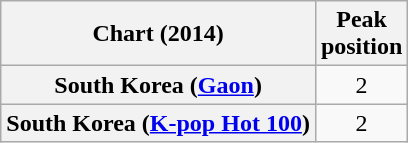<table class="wikitable plainrowheaders" style="text-align:center;">
<tr>
<th>Chart (2014)</th>
<th>Peak<br>position</th>
</tr>
<tr>
<th scope="row">South Korea (<a href='#'>Gaon</a>)</th>
<td>2</td>
</tr>
<tr>
<th scope="row">South Korea (<a href='#'>K-pop Hot 100</a>)</th>
<td>2</td>
</tr>
</table>
